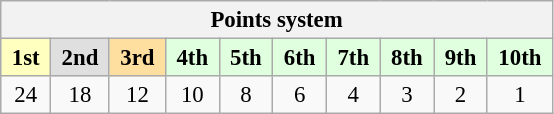<table class="wikitable" style="font-size:95%; text-align:center">
<tr>
<th colspan="10">Points system</th>
</tr>
<tr>
<td style="background:#ffffbf;"> <strong>1st</strong> </td>
<td style="background:#dfdfdf;"> <strong>2nd</strong> </td>
<td style="background:#ffdf9f;"> <strong>3rd</strong> </td>
<td style="background:#dfffdf;"> <strong>4th</strong> </td>
<td style="background:#dfffdf;"> <strong>5th</strong> </td>
<td style="background:#dfffdf;"> <strong>6th</strong> </td>
<td style="background:#dfffdf;"> <strong>7th</strong> </td>
<td style="background:#dfffdf;"> <strong>8th</strong> </td>
<td style="background:#dfffdf;"> <strong>9th</strong> </td>
<td style="background:#dfffdf;"> <strong>10th</strong> </td>
</tr>
<tr>
<td>24</td>
<td>18</td>
<td>12</td>
<td>10</td>
<td>8</td>
<td>6</td>
<td>4</td>
<td>3</td>
<td>2</td>
<td>1</td>
</tr>
</table>
